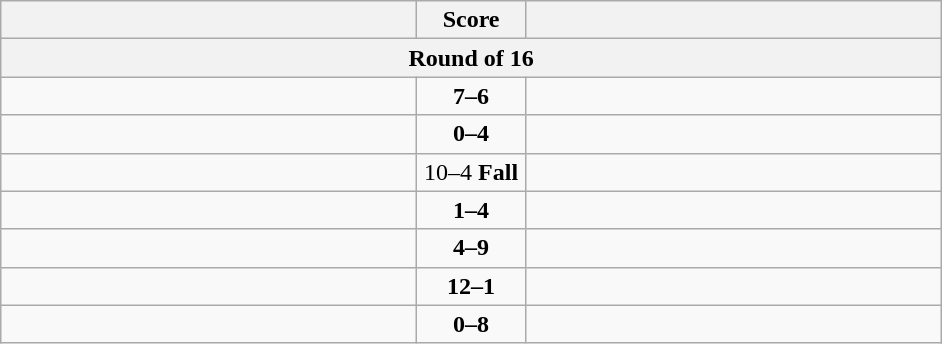<table class="wikitable" style="text-align: left;">
<tr>
<th align="right" width="270"></th>
<th width="65">Score</th>
<th align="left" width="270"></th>
</tr>
<tr>
<th colspan="3">Round of 16</th>
</tr>
<tr>
<td><strong></strong></td>
<td align=center><strong>7–6</strong></td>
<td></td>
</tr>
<tr>
<td></td>
<td align=center><strong>0–4</strong></td>
<td><strong></strong></td>
</tr>
<tr>
<td><strong></strong></td>
<td align=center>10–4 <strong>Fall</strong></td>
<td></td>
</tr>
<tr>
<td></td>
<td align=center><strong>1–4</strong></td>
<td><strong></strong></td>
</tr>
<tr>
<td></td>
<td align=center><strong>4–9</strong></td>
<td><strong></strong></td>
</tr>
<tr>
<td><strong></strong></td>
<td align=center><strong>12–1</strong></td>
<td></td>
</tr>
<tr>
<td></td>
<td align=center><strong>0–8</strong></td>
<td><strong></strong></td>
</tr>
</table>
